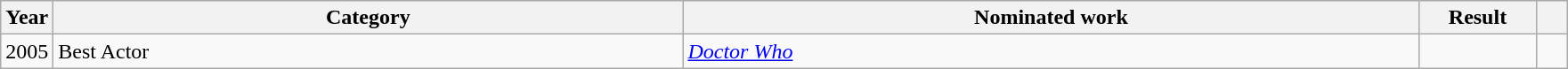<table class=wikitable>
<tr>
<th scope="col" style="width:1em;">Year</th>
<th scope="col" style="width:29em;">Category</th>
<th scope="col" style="width:34em;">Nominated work</th>
<th scope="col" style="width:5em;">Result</th>
<th scope="col" style="width:1em;"></th>
</tr>
<tr>
<td>2005</td>
<td>Best Actor</td>
<td><em><a href='#'>Doctor Who</a></em></td>
<td></td>
<td><strong></strong></td>
</tr>
</table>
